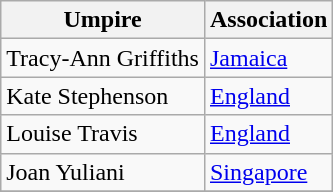<table class="wikitable collapsible">
<tr>
<th>Umpire</th>
<th>Association</th>
</tr>
<tr>
<td>Tracy-Ann Griffiths</td>
<td><a href='#'>Jamaica</a></td>
</tr>
<tr>
<td>Kate Stephenson</td>
<td><a href='#'>England</a></td>
</tr>
<tr>
<td>Louise Travis</td>
<td><a href='#'>England</a></td>
</tr>
<tr>
<td>Joan Yuliani</td>
<td><a href='#'>Singapore</a></td>
</tr>
<tr>
</tr>
</table>
